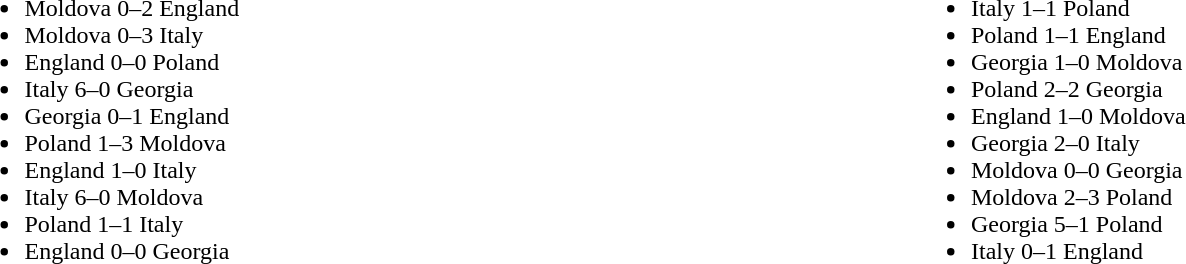<table width=100%>
<tr>
<td valign="middle" align=left width=50%><br><ul><li>Moldova 0–2 England</li><li>Moldova 0–3 Italy</li><li>England 0–0 Poland</li><li>Italy 6–0 Georgia</li><li>Georgia 0–1 England</li><li>Poland 1–3 Moldova</li><li>England 1–0 Italy</li><li>Italy 6–0 Moldova</li><li>Poland 1–1 Italy</li><li>England 0–0 Georgia</li></ul></td>
<td valign="middle" align=left width=50%><br><ul><li>Italy 1–1 Poland</li><li>Poland 1–1 England</li><li>Georgia 1–0 Moldova</li><li>Poland 2–2 Georgia</li><li>England 1–0 Moldova</li><li>Georgia 2–0 Italy</li><li>Moldova 0–0 Georgia</li><li>Moldova 2–3 Poland</li><li>Georgia 5–1 Poland</li><li>Italy 0–1 England</li></ul></td>
</tr>
</table>
